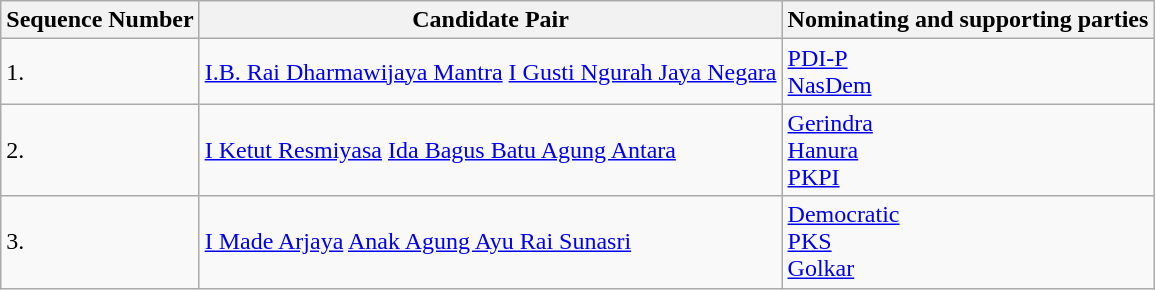<table class=wikitable>
<tr>
<th>Sequence Number</th>
<th>Candidate Pair</th>
<th>Nominating and supporting  parties</th>
</tr>
<tr>
<td>1.</td>
<td><a href='#'>I.B. Rai Dharmawijaya Mantra</a>  <a href='#'>I Gusti Ngurah Jaya Negara</a></td>
<td><a href='#'>PDI-P</a><br><a href='#'>NasDem</a></td>
</tr>
<tr>
<td>2.</td>
<td><a href='#'>I Ketut Resmiyasa</a>  <a href='#'>Ida Bagus Batu Agung Antara</a></td>
<td><a href='#'>Gerindra</a><br><a href='#'>Hanura</a><br><a href='#'>PKPI</a></td>
</tr>
<tr>
<td>3.</td>
<td><a href='#'>I Made Arjaya</a>  <a href='#'>Anak Agung Ayu Rai Sunasri</a></td>
<td><a href='#'>Democratic</a><br><a href='#'>PKS</a><br><a href='#'>Golkar</a></td>
</tr>
</table>
